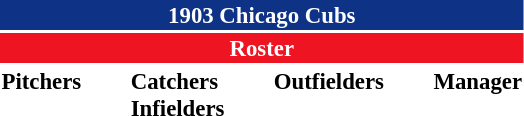<table class="toccolours" style="font-size: 95%;">
<tr>
<th colspan="10" style="background-color: #0e3386; color: white; text-align: center;">1903 Chicago Cubs</th>
</tr>
<tr>
<td colspan="10" style="background-color: #EE1422; color: white; text-align: center;"><strong>Roster</strong></td>
</tr>
<tr>
<td valign="top"><strong>Pitchers</strong><br>








</td>
<td width="25px"></td>
<td valign="top"><strong>Catchers</strong><br>


<strong>Infielders</strong>







</td>
<td width="25px"></td>
<td valign="top"><strong>Outfielders</strong><br>




</td>
<td width="25px"></td>
<td valign="top"><strong>Manager</strong><br></td>
</tr>
<tr>
</tr>
</table>
